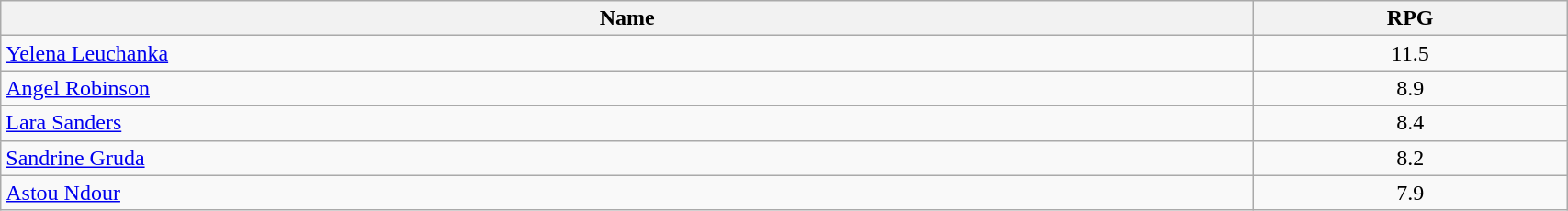<table class=wikitable width="90%">
<tr>
<th width="80%">Name</th>
<th width="20%">RPG</th>
</tr>
<tr>
<td> <a href='#'>Yelena Leuchanka</a></td>
<td align=center>11.5</td>
</tr>
<tr>
<td> <a href='#'>Angel Robinson</a></td>
<td align=center>8.9</td>
</tr>
<tr>
<td> <a href='#'>Lara Sanders</a></td>
<td align=center>8.4</td>
</tr>
<tr>
<td> <a href='#'>Sandrine Gruda</a></td>
<td align=center>8.2</td>
</tr>
<tr>
<td> <a href='#'>Astou Ndour</a></td>
<td align=center>7.9</td>
</tr>
</table>
